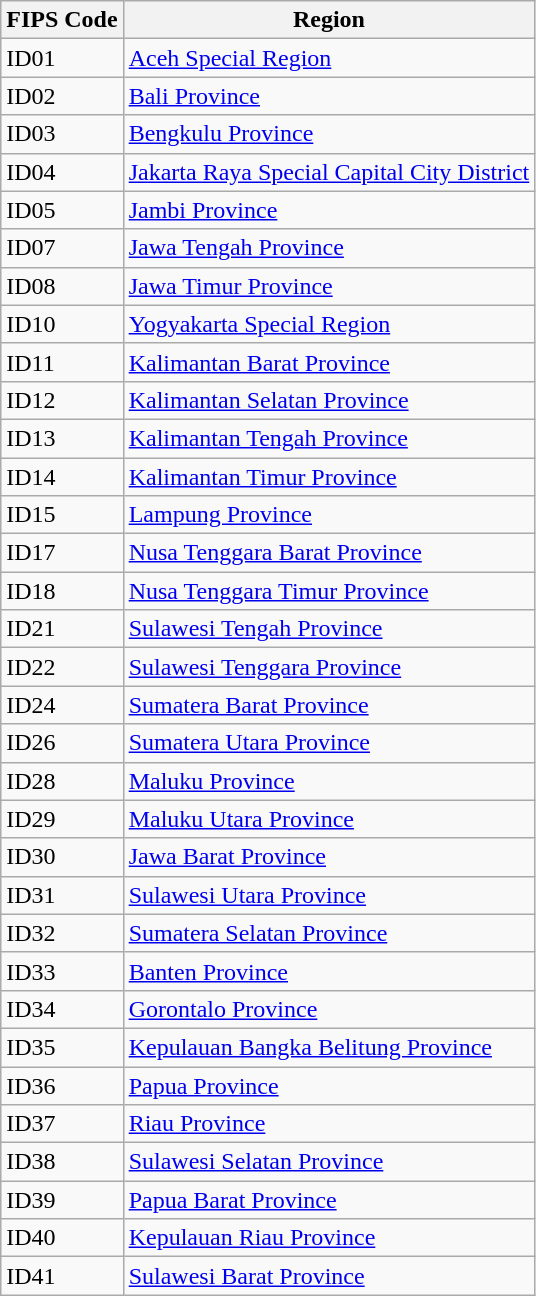<table class="wikitable">
<tr>
<th>FIPS Code</th>
<th>Region</th>
</tr>
<tr>
<td>ID01</td>
<td><a href='#'>Aceh Special Region</a></td>
</tr>
<tr>
<td>ID02</td>
<td><a href='#'>Bali Province</a></td>
</tr>
<tr>
<td>ID03</td>
<td><a href='#'>Bengkulu Province</a></td>
</tr>
<tr>
<td>ID04</td>
<td><a href='#'>Jakarta Raya Special Capital City District</a></td>
</tr>
<tr>
<td>ID05</td>
<td><a href='#'>Jambi Province</a></td>
</tr>
<tr>
<td>ID07</td>
<td><a href='#'>Jawa Tengah Province</a></td>
</tr>
<tr>
<td>ID08</td>
<td><a href='#'>Jawa Timur Province</a></td>
</tr>
<tr>
<td>ID10</td>
<td><a href='#'>Yogyakarta Special Region</a></td>
</tr>
<tr>
<td>ID11</td>
<td><a href='#'>Kalimantan Barat Province</a></td>
</tr>
<tr>
<td>ID12</td>
<td><a href='#'>Kalimantan Selatan Province</a></td>
</tr>
<tr>
<td>ID13</td>
<td><a href='#'>Kalimantan Tengah Province</a></td>
</tr>
<tr>
<td>ID14</td>
<td><a href='#'>Kalimantan Timur Province</a></td>
</tr>
<tr>
<td>ID15</td>
<td><a href='#'>Lampung Province</a></td>
</tr>
<tr>
<td>ID17</td>
<td><a href='#'>Nusa Tenggara Barat Province</a></td>
</tr>
<tr>
<td>ID18</td>
<td><a href='#'>Nusa Tenggara Timur Province</a></td>
</tr>
<tr>
<td>ID21</td>
<td><a href='#'>Sulawesi Tengah Province</a></td>
</tr>
<tr>
<td>ID22</td>
<td><a href='#'>Sulawesi Tenggara Province</a></td>
</tr>
<tr>
<td>ID24</td>
<td><a href='#'>Sumatera Barat Province</a></td>
</tr>
<tr>
<td>ID26</td>
<td><a href='#'>Sumatera Utara Province</a></td>
</tr>
<tr>
<td>ID28</td>
<td><a href='#'>Maluku Province</a></td>
</tr>
<tr>
<td>ID29</td>
<td><a href='#'>Maluku Utara Province</a></td>
</tr>
<tr>
<td>ID30</td>
<td><a href='#'>Jawa Barat Province</a></td>
</tr>
<tr>
<td>ID31</td>
<td><a href='#'>Sulawesi Utara Province</a></td>
</tr>
<tr>
<td>ID32</td>
<td><a href='#'>Sumatera Selatan Province</a></td>
</tr>
<tr>
<td>ID33</td>
<td><a href='#'>Banten Province</a></td>
</tr>
<tr>
<td>ID34</td>
<td><a href='#'>Gorontalo Province</a></td>
</tr>
<tr>
<td>ID35</td>
<td><a href='#'>Kepulauan Bangka Belitung Province</a></td>
</tr>
<tr>
<td>ID36</td>
<td><a href='#'>Papua Province</a></td>
</tr>
<tr>
<td>ID37</td>
<td><a href='#'>Riau Province</a></td>
</tr>
<tr>
<td>ID38</td>
<td><a href='#'>Sulawesi Selatan Province</a></td>
</tr>
<tr>
<td>ID39</td>
<td><a href='#'>Papua Barat Province</a></td>
</tr>
<tr>
<td>ID40</td>
<td><a href='#'>Kepulauan Riau Province</a></td>
</tr>
<tr>
<td>ID41</td>
<td><a href='#'>Sulawesi Barat Province</a></td>
</tr>
</table>
